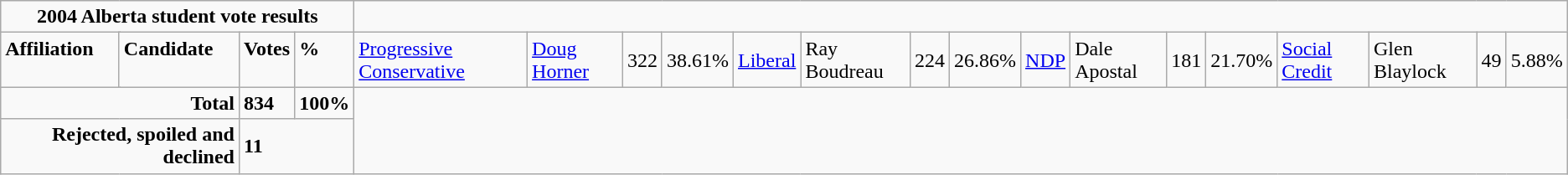<table class="wikitable">
<tr>
<td colspan="5" align="center"><strong>2004 Alberta student vote results</strong></td>
</tr>
<tr>
<td colspan="2" rowspan="1" align="left" valign="top"><strong>Affiliation</strong></td>
<td valign="top"><strong>Candidate</strong></td>
<td valign="top"><strong>Votes</strong></td>
<td valign="top"><strong>%</strong><br></td>
<td><a href='#'>Progressive Conservative</a></td>
<td><a href='#'>Doug Horner</a></td>
<td>322</td>
<td>38.61%<br></td>
<td><a href='#'>Liberal</a></td>
<td>Ray Boudreau</td>
<td>224</td>
<td>26.86%<br></td>
<td><a href='#'>NDP</a></td>
<td>Dale Apostal</td>
<td>181</td>
<td>21.70%<br>
</td>
<td><a href='#'>Social Credit</a></td>
<td>Glen Blaylock</td>
<td>49</td>
<td>5.88%</td>
</tr>
<tr>
<td colspan="3" align ="right"><strong>Total</strong></td>
<td><strong>834</strong></td>
<td><strong>100%</strong></td>
</tr>
<tr>
<td colspan="3" align="right"><strong>Rejected, spoiled and declined</strong></td>
<td colspan="2"><strong>11</strong></td>
</tr>
</table>
